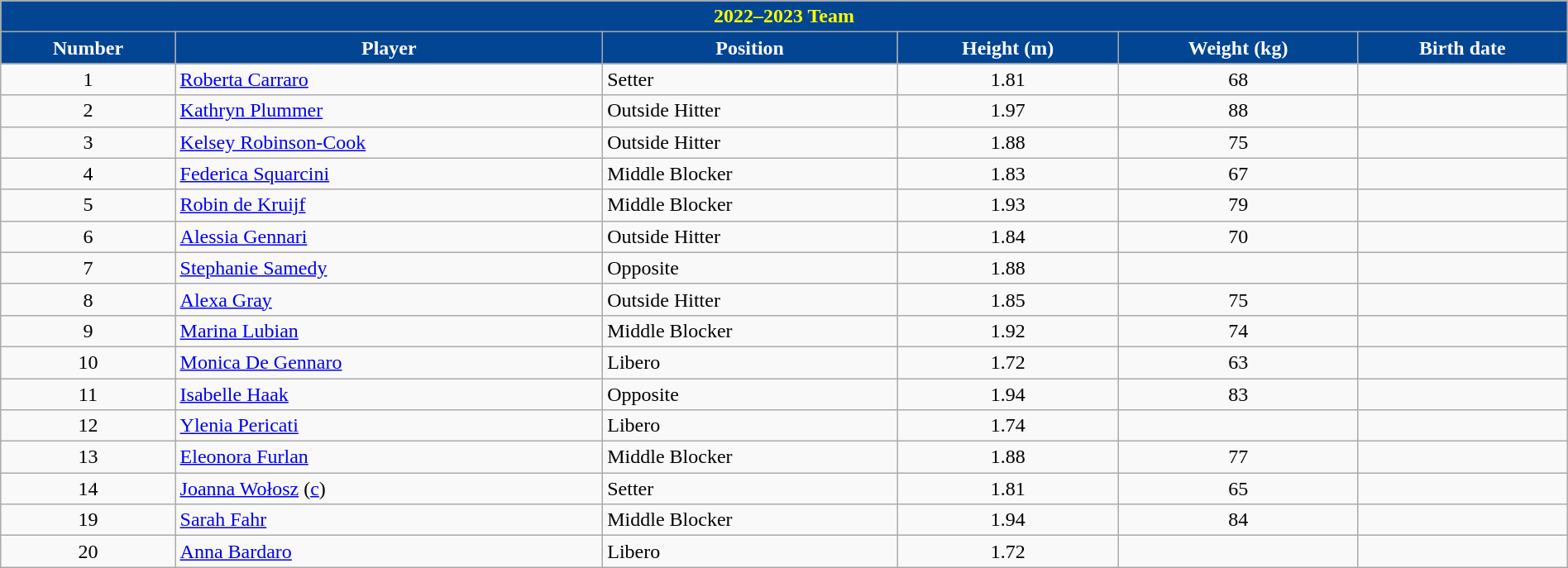<table class="wikitable" style="width:100%;">
<tr>
<th style="color:#ffff00; background:#024593;" colspan=6><strong>2022–2023 Team</strong></th>
</tr>
<tr>
<th style="color:#ffffff; background:#024593;">Number</th>
<th style="color:#ffffff; background:#024593;">Player</th>
<th style="color:#ffffff; background:#024593;">Position</th>
<th style="color:#ffffff; background:#024593;">Height (m)</th>
<th style="color:#ffffff; background:#024593;">Weight (kg)</th>
<th style="color:#ffffff; background:#024593;">Birth date</th>
</tr>
<tr>
<td align=center>1</td>
<td> <a href='#'>Roberta Carraro</a></td>
<td>Setter</td>
<td align=center>1.81</td>
<td align=center>68</td>
<td></td>
</tr>
<tr>
<td align=center>2</td>
<td> <a href='#'>Kathryn Plummer</a></td>
<td>Outside Hitter</td>
<td align=center>1.97</td>
<td align=center>88</td>
<td></td>
</tr>
<tr>
<td align=center>3</td>
<td> <a href='#'>Kelsey Robinson-Cook</a></td>
<td>Outside Hitter</td>
<td align=center>1.88</td>
<td align=center>75</td>
<td></td>
</tr>
<tr>
<td align=center>4</td>
<td> <a href='#'>Federica Squarcini</a></td>
<td>Middle Blocker</td>
<td align=center>1.83</td>
<td align=center>67</td>
<td></td>
</tr>
<tr>
<td align=center>5</td>
<td> <a href='#'>Robin de Kruijf</a></td>
<td>Middle Blocker</td>
<td align=center>1.93</td>
<td align=center>79</td>
<td></td>
</tr>
<tr>
<td align=center>6</td>
<td> <a href='#'>Alessia Gennari</a></td>
<td>Outside Hitter</td>
<td align=center>1.84</td>
<td align=center>70</td>
<td></td>
</tr>
<tr>
<td align=center>7</td>
<td> <a href='#'>Stephanie Samedy</a></td>
<td>Opposite</td>
<td align=center>1.88</td>
<td align=center></td>
<td></td>
</tr>
<tr>
<td align=center>8</td>
<td> <a href='#'>Alexa Gray</a></td>
<td>Outside Hitter</td>
<td align=center>1.85</td>
<td align=center>75</td>
<td></td>
</tr>
<tr>
<td align=center>9</td>
<td> <a href='#'>Marina Lubian</a></td>
<td>Middle Blocker</td>
<td align=center>1.92</td>
<td align=center>74</td>
<td></td>
</tr>
<tr>
<td align=center>10</td>
<td> <a href='#'>Monica De Gennaro</a></td>
<td>Libero</td>
<td align=center>1.72</td>
<td align=center>63</td>
<td></td>
</tr>
<tr>
<td align=center>11</td>
<td> <a href='#'>Isabelle Haak</a></td>
<td>Opposite</td>
<td align=center>1.94</td>
<td align=center>83</td>
<td></td>
</tr>
<tr>
<td align=center>12</td>
<td> <a href='#'>Ylenia Pericati</a></td>
<td>Libero</td>
<td align=center>1.74</td>
<td align=center></td>
<td></td>
</tr>
<tr>
<td align=center>13</td>
<td> <a href='#'>Eleonora Furlan</a></td>
<td>Middle Blocker</td>
<td align=center>1.88</td>
<td align=center>77</td>
<td></td>
</tr>
<tr>
<td align=center>14</td>
<td> <a href='#'>Joanna Wołosz</a> (<a href='#'>c</a>)</td>
<td>Setter</td>
<td align=center>1.81</td>
<td align=center>65</td>
<td></td>
</tr>
<tr>
<td align=center>19</td>
<td> <a href='#'>Sarah Fahr</a></td>
<td>Middle Blocker</td>
<td align=center>1.94</td>
<td align=center>84</td>
<td></td>
</tr>
<tr>
<td align=center>20</td>
<td> <a href='#'>Anna Bardaro</a></td>
<td>Libero</td>
<td align=center>1.72</td>
<td align=center></td>
<td></td>
</tr>
</table>
